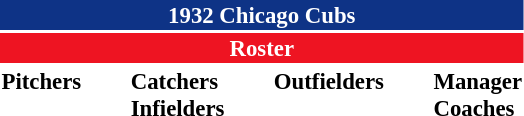<table class="toccolours" style="font-size: 95%;">
<tr>
<th colspan="10" style="background:#0e3386; color:white; text-align:center;">1932 Chicago Cubs</th>
</tr>
<tr>
<td colspan="10" style="background:#ee1422; color:white; text-align:center;"><strong>Roster</strong></td>
</tr>
<tr>
<td valign="top"><strong>Pitchers</strong><br>










</td>
<td style="width:25px;"></td>
<td valign="top"><strong>Catchers</strong><br>


<strong>Infielders</strong>






</td>
<td style="width:25px;"></td>
<td valign="top"><strong>Outfielders</strong><br>







</td>
<td style="width:25px;"></td>
<td valign="top"><strong>Manager</strong><br>

<strong>Coaches</strong>

</td>
</tr>
</table>
